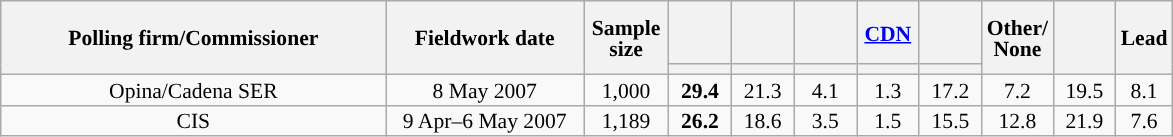<table class="wikitable collapsible collapsed" style="text-align:center; font-size:90%; line-height:14px;">
<tr style="height:42px;">
<th style="width:250px;" rowspan="2">Polling firm/Commissioner</th>
<th style="width:125px;" rowspan="2">Fieldwork date</th>
<th style="width:50px;" rowspan="2">Sample size</th>
<th style="width:35px;"></th>
<th style="width:35px;"></th>
<th style="width:35px;"></th>
<th style="width:35px;"><a href='#'>CDN</a></th>
<th style="width:35px;"></th>
<th style="width:35px;" rowspan="2">Other/<br>None</th>
<th style="width:35px;" rowspan="2"></th>
<th style="width:30px;" rowspan="2">Lead</th>
</tr>
<tr>
<th style="color:inherit;background:"></th>
<th style="color:inherit;background:"></th>
<th style="color:inherit;background:"></th>
<th style="color:inherit;background:"></th>
<th style="color:inherit;background:"></th>
</tr>
<tr>
<td>Opina/Cadena SER</td>
<td>8 May 2007</td>
<td>1,000</td>
<td><strong>29.4</strong></td>
<td>21.3</td>
<td>4.1</td>
<td>1.3</td>
<td>17.2</td>
<td>7.2</td>
<td>19.5</td>
<td style="background:">8.1</td>
</tr>
<tr>
<td>CIS</td>
<td>9 Apr–6 May 2007</td>
<td>1,189</td>
<td><strong>26.2</strong></td>
<td>18.6</td>
<td>3.5</td>
<td>1.5</td>
<td>15.5</td>
<td>12.8</td>
<td>21.9</td>
<td style="background:">7.6</td>
</tr>
</table>
